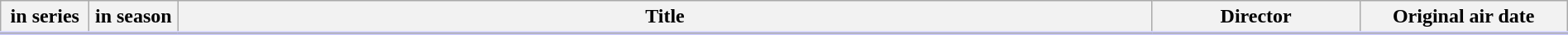<table class="wikitable" style="width:100%; margin:auto; background:#FFF;">
<tr style="border-bottom: 3px solid #CCF;">
<th style="width:4em;"> in series</th>
<th style="width:4em;"> in season</th>
<th>Title</th>
<th style="width:10em;">Director</th>
<th style="width:10em;">Original air date</th>
</tr>
<tr>
</tr>
</table>
